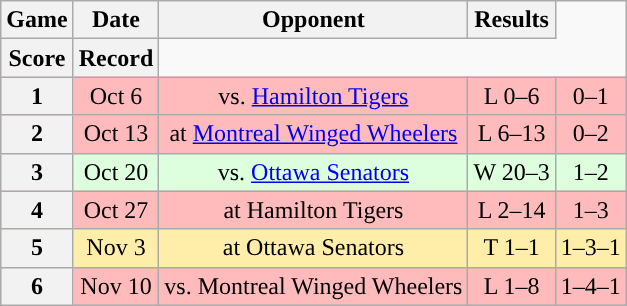<table class="wikitable" style="text-align:center">
<tr>
<th>Game</th>
<th>Date</th>
<th>Opponent</th>
<th>Results</th>
</tr>
<tr>
<th>Score</th>
<th>Record</th>
</tr>
<tr style="background:#ffbbbb">
<th>1</th>
<td>Oct 6</td>
<td>vs. <a href='#'>Hamilton Tigers</a></td>
<td>L 0–6</td>
<td>0–1</td>
</tr>
<tr style="background:#ffbbbb">
<th>2</th>
<td>Oct 13</td>
<td>at <a href='#'>Montreal Winged Wheelers</a></td>
<td>L 6–13</td>
<td>0–2</td>
</tr>
<tr style="background:#ddffdd">
<th>3</th>
<td>Oct 20</td>
<td>vs. <a href='#'>Ottawa Senators</a></td>
<td>W 20–3</td>
<td>1–2</td>
</tr>
<tr style="background:#ffbbbb">
<th>4</th>
<td>Oct 27</td>
<td>at Hamilton Tigers</td>
<td>L 2–14</td>
<td>1–3</td>
</tr>
<tr style="background:#ffeeaa">
<th>5</th>
<td>Nov 3</td>
<td>at Ottawa Senators</td>
<td>T 1–1</td>
<td>1–3–1</td>
</tr>
<tr style="background:#ffbbbb">
<th>6</th>
<td>Nov 10</td>
<td>vs. Montreal Winged Wheelers</td>
<td>L 1–8</td>
<td>1–4–1</td>
</tr>
</table>
